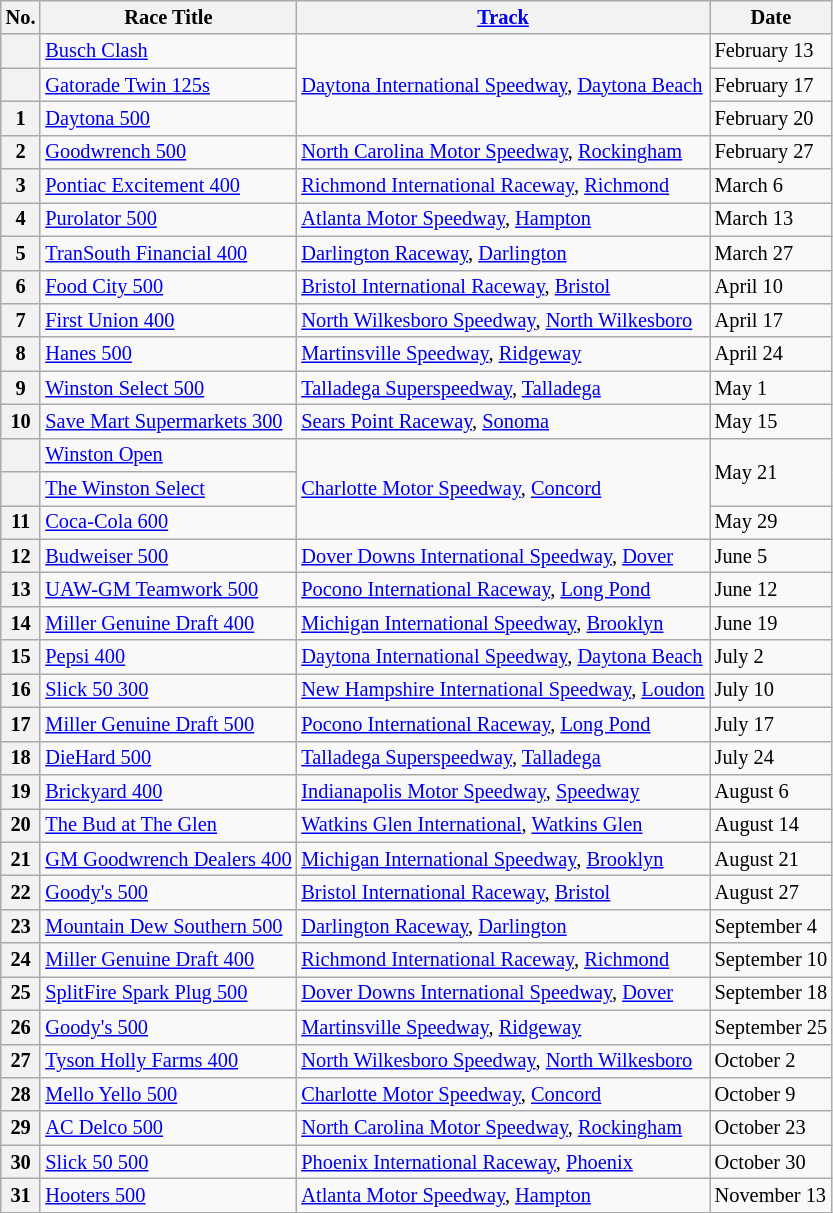<table class="wikitable" style="font-size:85%;">
<tr>
<th>No.</th>
<th>Race Title</th>
<th><a href='#'>Track</a></th>
<th>Date</th>
</tr>
<tr>
<th></th>
<td><a href='#'>Busch Clash</a></td>
<td rowspan=3><a href='#'>Daytona International Speedway</a>, <a href='#'>Daytona Beach</a></td>
<td>February 13</td>
</tr>
<tr>
<th></th>
<td><a href='#'>Gatorade Twin 125s</a></td>
<td>February 17</td>
</tr>
<tr>
<th>1</th>
<td><a href='#'>Daytona 500</a></td>
<td>February 20</td>
</tr>
<tr>
<th>2</th>
<td><a href='#'>Goodwrench 500</a></td>
<td><a href='#'>North Carolina Motor Speedway</a>, <a href='#'>Rockingham</a></td>
<td>February 27</td>
</tr>
<tr>
<th>3</th>
<td><a href='#'>Pontiac Excitement 400</a></td>
<td><a href='#'>Richmond International Raceway</a>, <a href='#'>Richmond</a></td>
<td>March 6</td>
</tr>
<tr>
<th>4</th>
<td><a href='#'>Purolator 500</a></td>
<td><a href='#'>Atlanta Motor Speedway</a>, <a href='#'>Hampton</a></td>
<td>March 13</td>
</tr>
<tr>
<th>5</th>
<td><a href='#'>TranSouth Financial 400</a></td>
<td><a href='#'>Darlington Raceway</a>, <a href='#'>Darlington</a></td>
<td>March 27</td>
</tr>
<tr>
<th>6</th>
<td><a href='#'>Food City 500</a></td>
<td><a href='#'>Bristol International Raceway</a>, <a href='#'>Bristol</a></td>
<td>April 10</td>
</tr>
<tr>
<th>7</th>
<td><a href='#'>First Union 400</a></td>
<td><a href='#'>North Wilkesboro Speedway</a>, <a href='#'>North Wilkesboro</a></td>
<td>April 17</td>
</tr>
<tr>
<th>8</th>
<td><a href='#'>Hanes 500</a></td>
<td><a href='#'>Martinsville Speedway</a>, <a href='#'>Ridgeway</a></td>
<td>April 24</td>
</tr>
<tr>
<th>9</th>
<td><a href='#'>Winston Select 500</a></td>
<td><a href='#'>Talladega Superspeedway</a>, <a href='#'>Talladega</a></td>
<td>May 1</td>
</tr>
<tr>
<th>10</th>
<td><a href='#'>Save Mart Supermarkets 300</a></td>
<td><a href='#'>Sears Point Raceway</a>, <a href='#'>Sonoma</a></td>
<td>May 15</td>
</tr>
<tr>
<th></th>
<td><a href='#'>Winston Open</a></td>
<td rowspan=3><a href='#'>Charlotte Motor Speedway</a>, <a href='#'>Concord</a></td>
<td rowspan=2>May 21</td>
</tr>
<tr>
<th></th>
<td><a href='#'>The Winston Select</a></td>
</tr>
<tr>
<th>11</th>
<td><a href='#'>Coca-Cola 600</a></td>
<td>May 29</td>
</tr>
<tr>
<th>12</th>
<td><a href='#'>Budweiser 500</a></td>
<td><a href='#'>Dover Downs International Speedway</a>, <a href='#'>Dover</a></td>
<td>June 5</td>
</tr>
<tr>
<th>13</th>
<td><a href='#'>UAW-GM Teamwork 500</a></td>
<td><a href='#'>Pocono International Raceway</a>, <a href='#'>Long Pond</a></td>
<td>June 12</td>
</tr>
<tr>
<th>14</th>
<td><a href='#'>Miller Genuine Draft 400</a></td>
<td><a href='#'>Michigan International Speedway</a>, <a href='#'>Brooklyn</a></td>
<td>June 19</td>
</tr>
<tr>
<th>15</th>
<td><a href='#'>Pepsi 400</a></td>
<td><a href='#'>Daytona International Speedway</a>, <a href='#'>Daytona Beach</a></td>
<td>July 2</td>
</tr>
<tr>
<th>16</th>
<td><a href='#'>Slick 50 300</a></td>
<td><a href='#'>New Hampshire International Speedway</a>, <a href='#'>Loudon</a></td>
<td>July 10</td>
</tr>
<tr>
<th>17</th>
<td><a href='#'>Miller Genuine Draft 500</a></td>
<td><a href='#'>Pocono International Raceway</a>, <a href='#'>Long Pond</a></td>
<td>July 17</td>
</tr>
<tr>
<th>18</th>
<td><a href='#'>DieHard 500</a></td>
<td><a href='#'>Talladega Superspeedway</a>, <a href='#'>Talladega</a></td>
<td>July 24</td>
</tr>
<tr>
<th>19</th>
<td><a href='#'>Brickyard 400</a></td>
<td><a href='#'>Indianapolis Motor Speedway</a>, <a href='#'>Speedway</a></td>
<td>August 6</td>
</tr>
<tr>
<th>20</th>
<td><a href='#'>The Bud at The Glen</a></td>
<td><a href='#'>Watkins Glen International</a>, <a href='#'>Watkins Glen</a></td>
<td>August 14</td>
</tr>
<tr>
<th>21</th>
<td><a href='#'>GM Goodwrench Dealers 400</a></td>
<td><a href='#'>Michigan International Speedway</a>, <a href='#'>Brooklyn</a></td>
<td>August 21</td>
</tr>
<tr>
<th>22</th>
<td><a href='#'>Goody's 500</a></td>
<td><a href='#'>Bristol International Raceway</a>, <a href='#'>Bristol</a></td>
<td>August 27</td>
</tr>
<tr>
<th>23</th>
<td><a href='#'>Mountain Dew Southern 500</a></td>
<td><a href='#'>Darlington Raceway</a>, <a href='#'>Darlington</a></td>
<td>September 4</td>
</tr>
<tr>
<th>24</th>
<td><a href='#'>Miller Genuine Draft 400</a></td>
<td><a href='#'>Richmond International Raceway</a>, <a href='#'>Richmond</a></td>
<td>September 10</td>
</tr>
<tr>
<th>25</th>
<td><a href='#'>SplitFire Spark Plug 500</a></td>
<td><a href='#'>Dover Downs International Speedway</a>, <a href='#'>Dover</a></td>
<td>September 18</td>
</tr>
<tr>
<th>26</th>
<td><a href='#'>Goody's 500</a></td>
<td><a href='#'>Martinsville Speedway</a>, <a href='#'>Ridgeway</a></td>
<td>September 25</td>
</tr>
<tr>
<th>27</th>
<td><a href='#'>Tyson Holly Farms 400</a></td>
<td><a href='#'>North Wilkesboro Speedway</a>, <a href='#'>North Wilkesboro</a></td>
<td>October 2</td>
</tr>
<tr>
<th>28</th>
<td><a href='#'>Mello Yello 500</a></td>
<td><a href='#'>Charlotte Motor Speedway</a>, <a href='#'>Concord</a></td>
<td>October 9</td>
</tr>
<tr>
<th>29</th>
<td><a href='#'>AC Delco 500</a></td>
<td><a href='#'>North Carolina Motor Speedway</a>, <a href='#'>Rockingham</a></td>
<td>October 23</td>
</tr>
<tr>
<th>30</th>
<td><a href='#'>Slick 50 500</a></td>
<td><a href='#'>Phoenix International Raceway</a>, <a href='#'>Phoenix</a></td>
<td>October 30</td>
</tr>
<tr>
<th>31</th>
<td><a href='#'>Hooters 500</a></td>
<td><a href='#'>Atlanta Motor Speedway</a>, <a href='#'>Hampton</a></td>
<td>November 13</td>
</tr>
</table>
